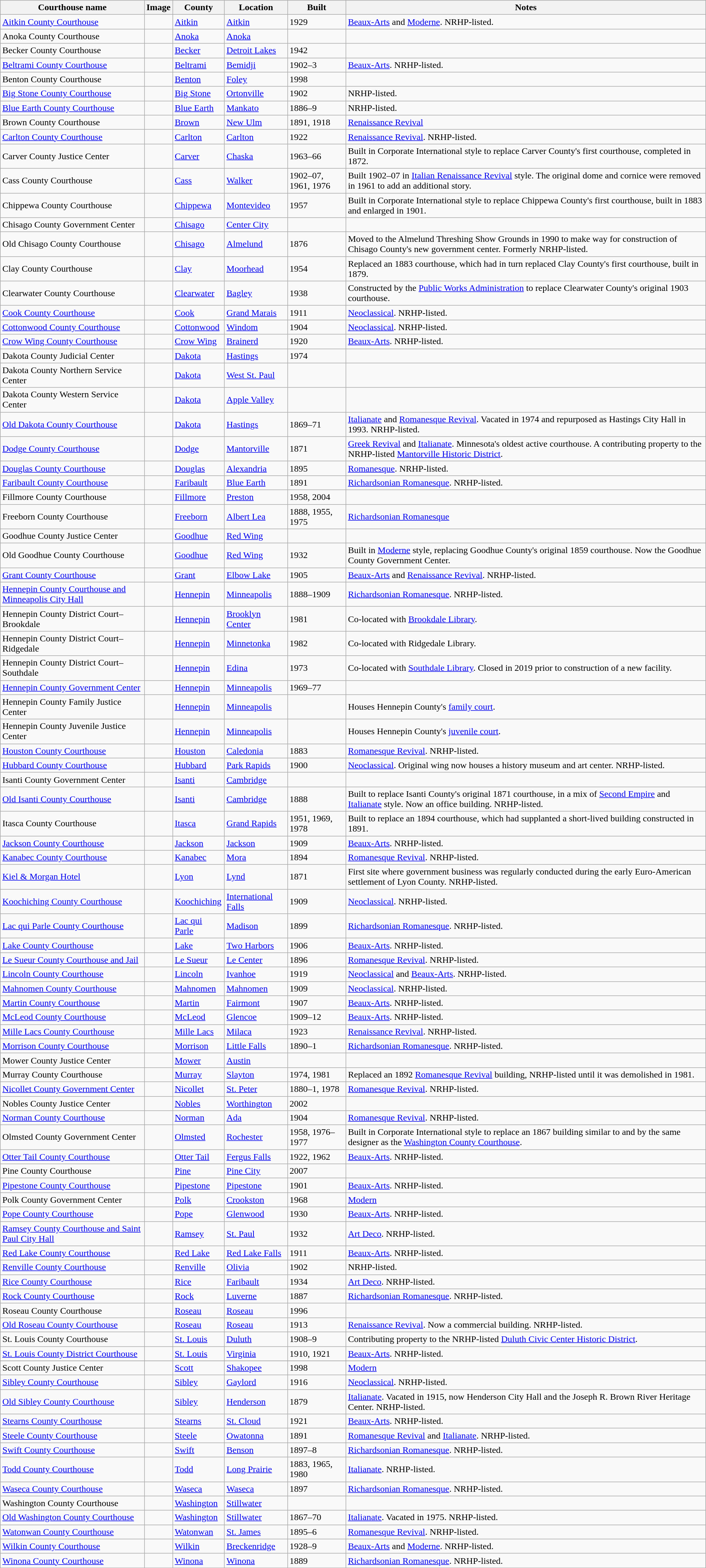<table class="wikitable sortable sticky-header">
<tr>
<th>Courthouse name</th>
<th>Image</th>
<th>County</th>
<th>Location</th>
<th>Built</th>
<th>Notes</th>
</tr>
<tr>
<td><a href='#'>Aitkin County Courthouse</a></td>
<td></td>
<td><a href='#'>Aitkin</a></td>
<td><a href='#'>Aitkin</a><br><small></small></td>
<td>1929</td>
<td><a href='#'>Beaux-Arts</a> and <a href='#'>Moderne</a>.  NRHP-listed.</td>
</tr>
<tr>
<td>Anoka County Courthouse</td>
<td></td>
<td><a href='#'>Anoka</a></td>
<td><a href='#'>Anoka</a><br><small></small></td>
<td></td>
<td></td>
</tr>
<tr>
<td>Becker County Courthouse</td>
<td></td>
<td><a href='#'>Becker</a></td>
<td><a href='#'>Detroit Lakes</a><br><small></small></td>
<td>1942</td>
<td></td>
</tr>
<tr>
<td><a href='#'>Beltrami County Courthouse</a></td>
<td></td>
<td><a href='#'>Beltrami</a></td>
<td><a href='#'>Bemidji</a><br><small></small></td>
<td>1902–3</td>
<td><a href='#'>Beaux-Arts</a>.  NRHP-listed.</td>
</tr>
<tr>
<td>Benton County Courthouse</td>
<td></td>
<td><a href='#'>Benton</a></td>
<td><a href='#'>Foley</a><br><small></small></td>
<td>1998</td>
<td></td>
</tr>
<tr>
<td><a href='#'>Big Stone County Courthouse</a></td>
<td></td>
<td><a href='#'>Big Stone</a></td>
<td><a href='#'>Ortonville</a><br><small></small></td>
<td>1902</td>
<td>NRHP-listed.</td>
</tr>
<tr>
<td><a href='#'>Blue Earth County Courthouse</a></td>
<td></td>
<td><a href='#'>Blue Earth</a></td>
<td><a href='#'>Mankato</a><br><small></small></td>
<td>1886–9</td>
<td>NRHP-listed.</td>
</tr>
<tr>
<td>Brown County Courthouse</td>
<td></td>
<td><a href='#'>Brown</a></td>
<td><a href='#'>New Ulm</a><br><small></small></td>
<td>1891, 1918</td>
<td><a href='#'>Renaissance Revival</a></td>
</tr>
<tr>
<td><a href='#'>Carlton County Courthouse</a></td>
<td></td>
<td><a href='#'>Carlton</a></td>
<td><a href='#'>Carlton</a><br><small></small></td>
<td>1922</td>
<td><a href='#'>Renaissance Revival</a>.  NRHP-listed.</td>
</tr>
<tr>
<td>Carver County Justice Center</td>
<td></td>
<td><a href='#'>Carver</a></td>
<td><a href='#'>Chaska</a><br><small></small></td>
<td>1963–66</td>
<td>Built in Corporate International style to replace Carver County's first courthouse, completed in 1872.</td>
</tr>
<tr>
<td>Cass County Courthouse</td>
<td></td>
<td><a href='#'>Cass</a></td>
<td><a href='#'>Walker</a><br><small></small></td>
<td>1902–07, 1961, 1976</td>
<td>Built 1902–07 in <a href='#'>Italian Renaissance Revival</a> style.  The original dome and cornice were removed in 1961 to add an additional story.</td>
</tr>
<tr>
<td>Chippewa County Courthouse</td>
<td></td>
<td><a href='#'>Chippewa</a></td>
<td><a href='#'>Montevideo</a><br><small></small></td>
<td>1957</td>
<td>Built in Corporate International style to replace Chippewa County's first courthouse, built in 1883 and enlarged in 1901.</td>
</tr>
<tr>
<td>Chisago County Government Center</td>
<td></td>
<td><a href='#'>Chisago</a></td>
<td><a href='#'>Center City</a><br><small></small></td>
<td></td>
<td></td>
</tr>
<tr>
<td>Old Chisago County Courthouse</td>
<td></td>
<td><a href='#'>Chisago</a></td>
<td><a href='#'>Almelund</a><br><small></small></td>
<td>1876</td>
<td>Moved to the Almelund Threshing Show Grounds in 1990 to make way for construction of Chisago County's new government center.  Formerly NRHP-listed.</td>
</tr>
<tr>
<td>Clay County Courthouse</td>
<td></td>
<td><a href='#'>Clay</a></td>
<td><a href='#'>Moorhead</a><br><small></small></td>
<td>1954</td>
<td>Replaced an 1883 courthouse, which had in turn replaced Clay County's first courthouse, built in 1879.</td>
</tr>
<tr>
<td>Clearwater County Courthouse</td>
<td></td>
<td><a href='#'>Clearwater</a></td>
<td><a href='#'>Bagley</a><br><small></small></td>
<td>1938</td>
<td>Constructed by the <a href='#'>Public Works Administration</a> to replace Clearwater County's original 1903 courthouse.</td>
</tr>
<tr>
<td><a href='#'>Cook County Courthouse</a></td>
<td></td>
<td><a href='#'>Cook</a></td>
<td><a href='#'>Grand Marais</a><br><small></small></td>
<td>1911</td>
<td><a href='#'>Neoclassical</a>.  NRHP-listed.</td>
</tr>
<tr>
<td><a href='#'>Cottonwood County Courthouse</a></td>
<td></td>
<td><a href='#'>Cottonwood</a></td>
<td><a href='#'>Windom</a><br><small></small></td>
<td>1904</td>
<td><a href='#'>Neoclassical</a>.  NRHP-listed.</td>
</tr>
<tr>
<td><a href='#'>Crow Wing County Courthouse</a></td>
<td></td>
<td><a href='#'>Crow Wing</a></td>
<td><a href='#'>Brainerd</a><br><small></small></td>
<td>1920</td>
<td><a href='#'>Beaux-Arts</a>.  NRHP-listed.</td>
</tr>
<tr>
<td>Dakota County Judicial Center</td>
<td></td>
<td><a href='#'>Dakota</a></td>
<td><a href='#'>Hastings</a><br><small></small></td>
<td>1974</td>
<td></td>
</tr>
<tr>
<td>Dakota County Northern Service Center</td>
<td></td>
<td><a href='#'>Dakota</a></td>
<td><a href='#'>West St. Paul</a><br><small></small></td>
<td></td>
<td></td>
</tr>
<tr>
<td>Dakota County Western Service Center</td>
<td></td>
<td><a href='#'>Dakota</a></td>
<td><a href='#'>Apple Valley</a><br><small></small></td>
<td></td>
<td></td>
</tr>
<tr>
<td><a href='#'>Old Dakota County Courthouse</a></td>
<td></td>
<td><a href='#'>Dakota</a></td>
<td><a href='#'>Hastings</a><br><small></small></td>
<td>1869–71</td>
<td><a href='#'>Italianate</a> and <a href='#'>Romanesque Revival</a>.  Vacated in 1974 and repurposed as Hastings City Hall in 1993.  NRHP-listed.</td>
</tr>
<tr>
<td><a href='#'>Dodge County Courthouse</a></td>
<td></td>
<td><a href='#'>Dodge</a></td>
<td><a href='#'>Mantorville</a><br><small></small></td>
<td>1871</td>
<td><a href='#'>Greek Revival</a> and <a href='#'>Italianate</a>.  Minnesota's oldest active courthouse.  A contributing property to the NRHP-listed <a href='#'>Mantorville Historic District</a>.</td>
</tr>
<tr>
<td><a href='#'>Douglas County Courthouse</a></td>
<td></td>
<td><a href='#'>Douglas</a></td>
<td><a href='#'>Alexandria</a><br><small></small></td>
<td>1895</td>
<td><a href='#'>Romanesque</a>.  NRHP-listed.</td>
</tr>
<tr>
<td><a href='#'>Faribault County Courthouse</a></td>
<td></td>
<td><a href='#'>Faribault</a></td>
<td><a href='#'>Blue Earth</a><br><small></small></td>
<td>1891</td>
<td><a href='#'>Richardsonian Romanesque</a>.  NRHP-listed.</td>
</tr>
<tr>
<td>Fillmore County Courthouse</td>
<td></td>
<td><a href='#'>Fillmore</a></td>
<td><a href='#'>Preston</a><br><small></small></td>
<td>1958, 2004</td>
<td></td>
</tr>
<tr>
<td>Freeborn County Courthouse</td>
<td></td>
<td><a href='#'>Freeborn</a></td>
<td><a href='#'>Albert Lea</a><br><small></small></td>
<td>1888, 1955, 1975</td>
<td><a href='#'>Richardsonian Romanesque</a></td>
</tr>
<tr>
<td>Goodhue County Justice Center</td>
<td></td>
<td><a href='#'>Goodhue</a></td>
<td><a href='#'>Red Wing</a><br><small></small></td>
<td></td>
<td></td>
</tr>
<tr>
<td>Old Goodhue County Courthouse</td>
<td></td>
<td><a href='#'>Goodhue</a></td>
<td><a href='#'>Red Wing</a><br><small></small></td>
<td>1932</td>
<td>Built in <a href='#'>Moderne</a> style, replacing Goodhue County's original 1859 courthouse.  Now the Goodhue County Government Center.</td>
</tr>
<tr>
<td><a href='#'>Grant County Courthouse</a></td>
<td></td>
<td><a href='#'>Grant</a></td>
<td><a href='#'>Elbow Lake</a><br><small></small></td>
<td>1905</td>
<td><a href='#'>Beaux-Arts</a> and <a href='#'>Renaissance Revival</a>.  NRHP-listed.</td>
</tr>
<tr>
<td><a href='#'>Hennepin County Courthouse and Minneapolis City Hall</a></td>
<td></td>
<td><a href='#'>Hennepin</a></td>
<td><a href='#'>Minneapolis</a><br><small></small></td>
<td>1888–1909</td>
<td><a href='#'>Richardsonian Romanesque</a>.  NRHP-listed.</td>
</tr>
<tr>
<td>Hennepin County District Court–Brookdale</td>
<td></td>
<td><a href='#'>Hennepin</a></td>
<td><a href='#'>Brooklyn Center</a><br><small></small></td>
<td>1981</td>
<td>Co-located with <a href='#'>Brookdale Library</a>.</td>
</tr>
<tr>
<td>Hennepin County District Court–Ridgedale</td>
<td></td>
<td><a href='#'>Hennepin</a></td>
<td><a href='#'>Minnetonka</a><br><small></small></td>
<td>1982</td>
<td>Co-located with Ridgedale Library.</td>
</tr>
<tr>
<td>Hennepin County District Court–Southdale</td>
<td></td>
<td><a href='#'>Hennepin</a></td>
<td><a href='#'>Edina</a><br><small></small></td>
<td>1973</td>
<td>Co-located with <a href='#'>Southdale Library</a>.  Closed in 2019 prior to construction of a new facility.</td>
</tr>
<tr>
<td><a href='#'>Hennepin County Government Center</a></td>
<td></td>
<td><a href='#'>Hennepin</a></td>
<td><a href='#'>Minneapolis</a><br><small></small></td>
<td>1969–77</td>
<td></td>
</tr>
<tr>
<td>Hennepin County Family Justice Center</td>
<td></td>
<td><a href='#'>Hennepin</a></td>
<td><a href='#'>Minneapolis</a><br><small></small></td>
<td></td>
<td>Houses Hennepin County's <a href='#'>family court</a>.</td>
</tr>
<tr>
<td>Hennepin County Juvenile Justice Center</td>
<td></td>
<td><a href='#'>Hennepin</a></td>
<td><a href='#'>Minneapolis</a><br><small></small></td>
<td></td>
<td>Houses Hennepin County's <a href='#'>juvenile court</a>.</td>
</tr>
<tr>
<td><a href='#'>Houston County Courthouse</a></td>
<td></td>
<td><a href='#'>Houston</a></td>
<td><a href='#'>Caledonia</a><br><small></small></td>
<td>1883</td>
<td><a href='#'>Romanesque Revival</a>.  NRHP-listed.</td>
</tr>
<tr>
<td><a href='#'>Hubbard County Courthouse</a></td>
<td></td>
<td><a href='#'>Hubbard</a></td>
<td><a href='#'>Park Rapids</a><br><small></small></td>
<td>1900</td>
<td><a href='#'>Neoclassical</a>.  Original wing now houses a history museum and art center.  NRHP-listed.</td>
</tr>
<tr>
<td>Isanti County Government Center</td>
<td></td>
<td><a href='#'>Isanti</a></td>
<td><a href='#'>Cambridge</a><br><small></small></td>
<td></td>
<td></td>
</tr>
<tr>
<td><a href='#'>Old Isanti County Courthouse</a></td>
<td></td>
<td><a href='#'>Isanti</a></td>
<td><a href='#'>Cambridge</a><br><small></small></td>
<td>1888</td>
<td>Built to replace Isanti County's original 1871 courthouse, in a mix of <a href='#'>Second Empire</a> and <a href='#'>Italianate</a> style.  Now an office building.  NRHP-listed.</td>
</tr>
<tr>
<td>Itasca County Courthouse</td>
<td></td>
<td><a href='#'>Itasca</a></td>
<td><a href='#'>Grand Rapids</a><br><small></small></td>
<td>1951, 1969, 1978</td>
<td>Built to replace an 1894 courthouse, which had supplanted a short-lived building constructed in 1891.</td>
</tr>
<tr>
<td><a href='#'>Jackson County Courthouse</a></td>
<td></td>
<td><a href='#'>Jackson</a></td>
<td><a href='#'>Jackson</a><br><small></small></td>
<td>1909</td>
<td><a href='#'>Beaux-Arts</a>.  NRHP-listed.</td>
</tr>
<tr>
<td><a href='#'>Kanabec County Courthouse</a></td>
<td></td>
<td><a href='#'>Kanabec</a></td>
<td><a href='#'>Mora</a><br><small></small></td>
<td>1894</td>
<td><a href='#'>Romanesque Revival</a>.  NRHP-listed.</td>
</tr>
<tr>
<td><a href='#'>Kiel & Morgan Hotel</a></td>
<td></td>
<td><a href='#'>Lyon</a></td>
<td><a href='#'>Lynd</a><br><small></small></td>
<td>1871</td>
<td>First site where government business was regularly conducted during the early Euro-American settlement of Lyon County.  NRHP-listed.</td>
</tr>
<tr>
<td><a href='#'>Koochiching County Courthouse</a></td>
<td></td>
<td><a href='#'>Koochiching</a></td>
<td><a href='#'>International Falls</a><br><small></small></td>
<td>1909</td>
<td><a href='#'>Neoclassical</a>.  NRHP-listed.</td>
</tr>
<tr>
<td><a href='#'>Lac qui Parle County Courthouse</a></td>
<td></td>
<td><a href='#'>Lac qui Parle</a></td>
<td><a href='#'>Madison</a><br><small></small></td>
<td>1899</td>
<td><a href='#'>Richardsonian Romanesque</a>.  NRHP-listed.</td>
</tr>
<tr>
<td><a href='#'>Lake County Courthouse</a></td>
<td></td>
<td><a href='#'>Lake</a></td>
<td><a href='#'>Two Harbors</a><br><small></small></td>
<td>1906</td>
<td><a href='#'>Beaux-Arts</a>.  NRHP-listed.</td>
</tr>
<tr>
<td><a href='#'>Le Sueur County Courthouse and Jail</a></td>
<td></td>
<td><a href='#'>Le Sueur</a></td>
<td><a href='#'>Le Center</a><br><small></small></td>
<td>1896</td>
<td><a href='#'>Romanesque Revival</a>.  NRHP-listed.</td>
</tr>
<tr>
<td><a href='#'>Lincoln County Courthouse</a></td>
<td></td>
<td><a href='#'>Lincoln</a></td>
<td><a href='#'>Ivanhoe</a><br><small></small></td>
<td>1919</td>
<td><a href='#'>Neoclassical</a> and <a href='#'>Beaux-Arts</a>.  NRHP-listed.</td>
</tr>
<tr>
<td><a href='#'>Mahnomen County Courthouse</a></td>
<td></td>
<td><a href='#'>Mahnomen</a></td>
<td><a href='#'>Mahnomen</a><br><small></small></td>
<td>1909</td>
<td><a href='#'>Neoclassical</a>.  NRHP-listed.</td>
</tr>
<tr>
<td><a href='#'>Martin County Courthouse</a></td>
<td></td>
<td><a href='#'>Martin</a></td>
<td><a href='#'>Fairmont</a><br><small></small></td>
<td>1907</td>
<td><a href='#'>Beaux-Arts</a>.  NRHP-listed.</td>
</tr>
<tr>
<td><a href='#'>McLeod County Courthouse</a></td>
<td></td>
<td><a href='#'>McLeod</a></td>
<td><a href='#'>Glencoe</a><br><small></small></td>
<td>1909–12</td>
<td><a href='#'>Beaux-Arts</a>.  NRHP-listed.</td>
</tr>
<tr>
<td><a href='#'>Mille Lacs County Courthouse</a></td>
<td></td>
<td><a href='#'>Mille Lacs</a></td>
<td><a href='#'>Milaca</a><br><small></small></td>
<td>1923</td>
<td><a href='#'>Renaissance Revival</a>.  NRHP-listed.</td>
</tr>
<tr>
<td><a href='#'>Morrison County Courthouse</a></td>
<td></td>
<td><a href='#'>Morrison</a></td>
<td><a href='#'>Little Falls</a><br><small></small></td>
<td>1890–1</td>
<td><a href='#'>Richardsonian Romanesque</a>.  NRHP-listed.</td>
</tr>
<tr>
<td>Mower County Justice Center</td>
<td></td>
<td><a href='#'>Mower</a></td>
<td><a href='#'>Austin</a><br><small></small></td>
<td></td>
<td></td>
</tr>
<tr>
<td>Murray County Courthouse</td>
<td></td>
<td><a href='#'>Murray</a></td>
<td><a href='#'>Slayton</a><br><small></small></td>
<td>1974, 1981</td>
<td>Replaced an 1892 <a href='#'>Romanesque Revival</a> building, NRHP-listed until it was demolished in 1981.</td>
</tr>
<tr>
<td><a href='#'>Nicollet County Government Center</a></td>
<td></td>
<td><a href='#'>Nicollet</a></td>
<td><a href='#'>St. Peter</a><br><small></small></td>
<td>1880–1, 1978</td>
<td><a href='#'>Romanesque Revival</a>.  NRHP-listed.</td>
</tr>
<tr>
<td>Nobles County Justice Center</td>
<td></td>
<td><a href='#'>Nobles</a></td>
<td><a href='#'>Worthington</a><br><small></small></td>
<td>2002</td>
<td></td>
</tr>
<tr>
<td><a href='#'>Norman County Courthouse</a></td>
<td></td>
<td><a href='#'>Norman</a></td>
<td><a href='#'>Ada</a><br><small></small></td>
<td>1904</td>
<td><a href='#'>Romanesque Revival</a>.  NRHP-listed.</td>
</tr>
<tr>
<td>Olmsted County Government Center</td>
<td></td>
<td><a href='#'>Olmsted</a></td>
<td><a href='#'>Rochester</a><br><small></small></td>
<td>1958, 1976–1977</td>
<td>Built in Corporate International style to replace an 1867 building similar to and by the same designer as the <a href='#'>Washington County Courthouse</a>.</td>
</tr>
<tr>
<td><a href='#'>Otter Tail County Courthouse</a></td>
<td></td>
<td><a href='#'>Otter Tail</a></td>
<td><a href='#'>Fergus Falls</a><br><small></small></td>
<td>1922, 1962</td>
<td><a href='#'>Beaux-Arts</a>.  NRHP-listed.</td>
</tr>
<tr>
<td>Pine County Courthouse</td>
<td></td>
<td><a href='#'>Pine</a></td>
<td><a href='#'>Pine City</a><br><small></small></td>
<td>2007</td>
<td></td>
</tr>
<tr>
<td><a href='#'>Pipestone County Courthouse</a></td>
<td></td>
<td><a href='#'>Pipestone</a></td>
<td><a href='#'>Pipestone</a><br><small></small></td>
<td>1901</td>
<td><a href='#'>Beaux-Arts</a>.  NRHP-listed.</td>
</tr>
<tr>
<td>Polk County Government Center</td>
<td></td>
<td><a href='#'>Polk</a></td>
<td><a href='#'>Crookston</a><br><small></small></td>
<td>1968</td>
<td><a href='#'>Modern</a></td>
</tr>
<tr>
<td><a href='#'>Pope County Courthouse</a></td>
<td></td>
<td><a href='#'>Pope</a></td>
<td><a href='#'>Glenwood</a><br><small></small></td>
<td>1930</td>
<td><a href='#'>Beaux-Arts</a>.  NRHP-listed.</td>
</tr>
<tr>
<td><a href='#'>Ramsey County Courthouse and Saint Paul City Hall</a></td>
<td></td>
<td><a href='#'>Ramsey</a></td>
<td><a href='#'>St. Paul</a><br><small></small></td>
<td>1932</td>
<td><a href='#'>Art Deco</a>.  NRHP-listed.</td>
</tr>
<tr>
<td><a href='#'>Red Lake County Courthouse</a></td>
<td></td>
<td><a href='#'>Red Lake</a></td>
<td><a href='#'>Red Lake Falls</a><br><small></small></td>
<td>1911</td>
<td><a href='#'>Beaux-Arts</a>.  NRHP-listed.</td>
</tr>
<tr>
<td><a href='#'>Renville County Courthouse</a></td>
<td></td>
<td><a href='#'>Renville</a></td>
<td><a href='#'>Olivia</a><br><small></small></td>
<td>1902</td>
<td>NRHP-listed.</td>
</tr>
<tr>
<td><a href='#'>Rice County Courthouse</a></td>
<td></td>
<td><a href='#'>Rice</a></td>
<td><a href='#'>Faribault</a><br><small></small></td>
<td>1934</td>
<td><a href='#'>Art Deco</a>.  NRHP-listed.</td>
</tr>
<tr>
<td><a href='#'>Rock County Courthouse</a></td>
<td></td>
<td><a href='#'>Rock</a></td>
<td><a href='#'>Luverne</a><br><small></small></td>
<td>1887</td>
<td><a href='#'>Richardsonian Romanesque</a>.  NRHP-listed.</td>
</tr>
<tr>
<td>Roseau County Courthouse</td>
<td></td>
<td><a href='#'>Roseau</a></td>
<td><a href='#'>Roseau</a><br><small></small></td>
<td>1996</td>
<td></td>
</tr>
<tr>
<td><a href='#'>Old Roseau County Courthouse</a></td>
<td></td>
<td><a href='#'>Roseau</a></td>
<td><a href='#'>Roseau</a><br><small></small></td>
<td>1913</td>
<td><a href='#'>Renaissance Revival</a>.  Now a commercial building. NRHP-listed.</td>
</tr>
<tr>
<td>St. Louis County Courthouse</td>
<td></td>
<td><a href='#'>St. Louis</a></td>
<td><a href='#'>Duluth</a><br><small></small></td>
<td>1908–9</td>
<td>Contributing property to the NRHP-listed <a href='#'>Duluth Civic Center Historic District</a>.</td>
</tr>
<tr>
<td><a href='#'>St. Louis County District Courthouse</a></td>
<td></td>
<td><a href='#'>St. Louis</a></td>
<td><a href='#'>Virginia</a><br><small></small></td>
<td>1910, 1921</td>
<td><a href='#'>Beaux-Arts</a>.  NRHP-listed.</td>
</tr>
<tr>
</tr>
<tr>
<td>Scott County Justice Center</td>
<td></td>
<td><a href='#'>Scott</a></td>
<td><a href='#'>Shakopee</a><br><small></small></td>
<td>1998</td>
<td><a href='#'>Modern</a></td>
</tr>
<tr>
<td><a href='#'>Sibley County Courthouse</a></td>
<td></td>
<td><a href='#'>Sibley</a></td>
<td><a href='#'>Gaylord</a><br><small></small></td>
<td>1916</td>
<td><a href='#'>Neoclassical</a>.  NRHP-listed.</td>
</tr>
<tr>
<td><a href='#'>Old Sibley County Courthouse</a></td>
<td></td>
<td><a href='#'>Sibley</a></td>
<td><a href='#'>Henderson</a><br><small></small></td>
<td>1879</td>
<td><a href='#'>Italianate</a>.  Vacated in 1915, now Henderson City Hall and the Joseph R. Brown River Heritage Center.  NRHP-listed.</td>
</tr>
<tr>
<td><a href='#'>Stearns County Courthouse</a></td>
<td></td>
<td><a href='#'>Stearns</a></td>
<td><a href='#'>St. Cloud</a><br><small></small></td>
<td>1921</td>
<td><a href='#'>Beaux-Arts</a>.  NRHP-listed.</td>
</tr>
<tr>
<td><a href='#'>Steele County Courthouse</a></td>
<td></td>
<td><a href='#'>Steele</a></td>
<td><a href='#'>Owatonna</a><br><small></small></td>
<td>1891</td>
<td><a href='#'>Romanesque Revival</a> and <a href='#'>Italianate</a>.  NRHP-listed.</td>
</tr>
<tr>
<td><a href='#'>Swift County Courthouse</a></td>
<td></td>
<td><a href='#'>Swift</a></td>
<td><a href='#'>Benson</a><br><small></small></td>
<td>1897–8</td>
<td><a href='#'>Richardsonian Romanesque</a>.  NRHP-listed.</td>
</tr>
<tr>
<td><a href='#'>Todd County Courthouse</a></td>
<td></td>
<td><a href='#'>Todd</a></td>
<td><a href='#'>Long Prairie</a><br><small></small></td>
<td>1883, 1965, 1980</td>
<td><a href='#'>Italianate</a>.  NRHP-listed.</td>
</tr>
<tr>
<td><a href='#'>Waseca County Courthouse</a></td>
<td></td>
<td><a href='#'>Waseca</a></td>
<td><a href='#'>Waseca</a><br><small></small></td>
<td>1897</td>
<td><a href='#'>Richardsonian Romanesque</a>.  NRHP-listed.</td>
</tr>
<tr>
<td>Washington County Courthouse</td>
<td></td>
<td><a href='#'>Washington</a></td>
<td><a href='#'>Stillwater</a><br><small></small></td>
<td></td>
<td></td>
</tr>
<tr>
<td><a href='#'>Old Washington County Courthouse</a></td>
<td></td>
<td><a href='#'>Washington</a></td>
<td><a href='#'>Stillwater</a><br><small></small></td>
<td>1867–70</td>
<td><a href='#'>Italianate</a>.  Vacated in 1975.  NRHP-listed.</td>
</tr>
<tr>
<td><a href='#'>Watonwan County Courthouse</a></td>
<td></td>
<td><a href='#'>Watonwan</a></td>
<td><a href='#'>St. James</a><br><small></small></td>
<td>1895–6</td>
<td><a href='#'>Romanesque Revival</a>.  NRHP-listed.</td>
</tr>
<tr>
<td><a href='#'>Wilkin County Courthouse</a></td>
<td></td>
<td><a href='#'>Wilkin</a></td>
<td><a href='#'>Breckenridge</a><br><small></small></td>
<td>1928–9</td>
<td><a href='#'>Beaux-Arts</a> and <a href='#'>Moderne</a>.  NRHP-listed.</td>
</tr>
<tr>
<td><a href='#'>Winona County Courthouse</a></td>
<td></td>
<td><a href='#'>Winona</a></td>
<td><a href='#'>Winona</a><br><small></small></td>
<td>1889</td>
<td><a href='#'>Richardsonian Romanesque</a>.  NRHP-listed.</td>
</tr>
</table>
